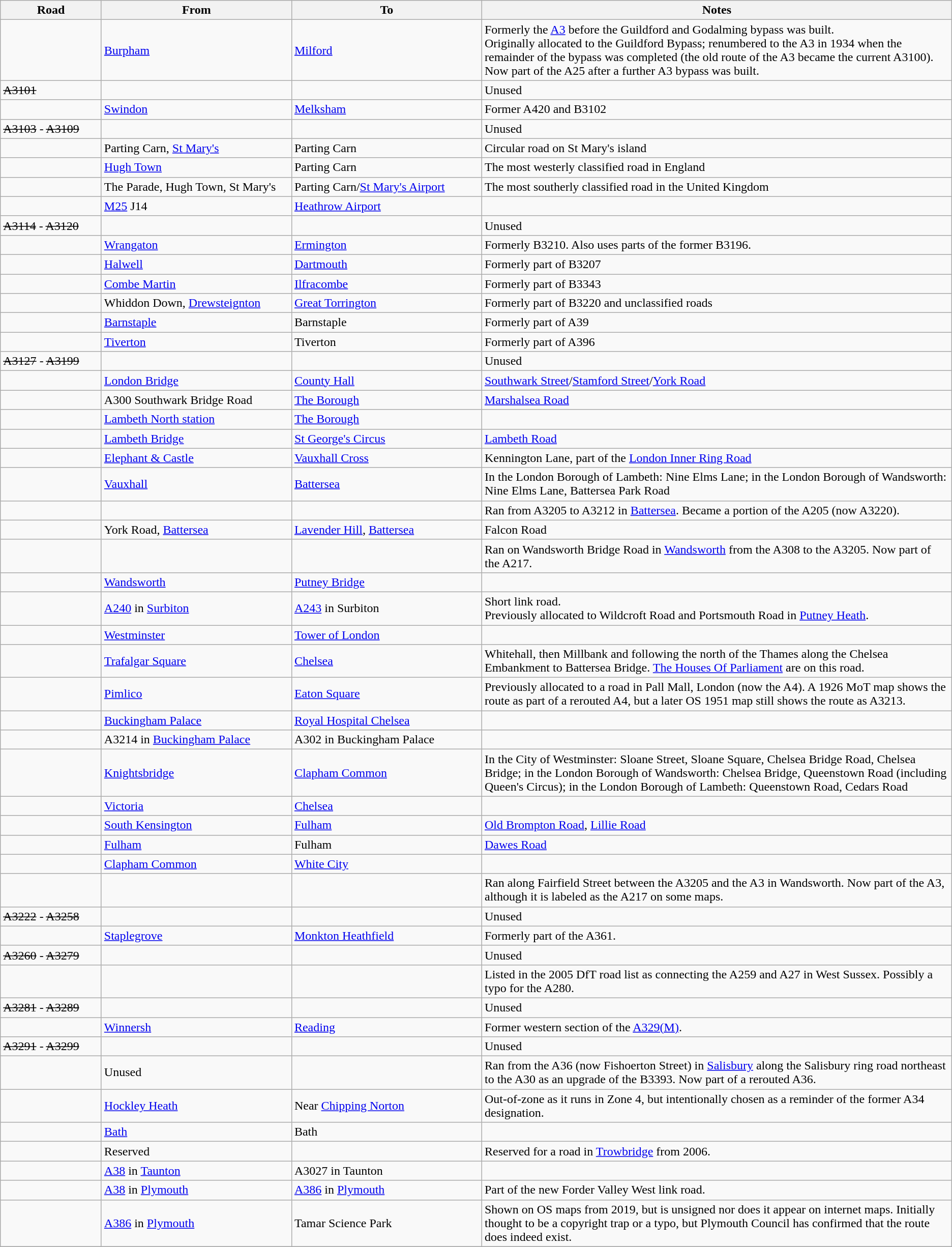<table class="wikitable">
<tr>
<th width=125px>Road</th>
<th width="20%">From</th>
<th width="20%">To</th>
<th>Notes</th>
</tr>
<tr>
<td></td>
<td><a href='#'>Burpham</a></td>
<td><a href='#'>Milford</a></td>
<td>Formerly the <a href='#'>A3</a> before the Guildford and Godalming bypass was built.<br>Originally allocated to the Guildford Bypass; renumbered to the A3 in 1934 when the remainder of the bypass was completed (the old route of the A3 became the current A3100). Now part of the A25 after a further A3 bypass was built.</td>
</tr>
<tr>
<td><s>A3101</s></td>
<td></td>
<td></td>
<td>Unused</td>
</tr>
<tr>
<td></td>
<td><a href='#'>Swindon</a></td>
<td><a href='#'>Melksham</a></td>
<td>Former A420 and B3102</td>
</tr>
<tr>
<td><s>A3103</s> - <s>A3109</s></td>
<td></td>
<td></td>
<td>Unused</td>
</tr>
<tr>
<td></td>
<td>Parting Carn, <a href='#'>St Mary's</a></td>
<td>Parting Carn</td>
<td>Circular road on St Mary's island</td>
</tr>
<tr>
<td></td>
<td><a href='#'>Hugh Town</a></td>
<td>Parting Carn</td>
<td>The most westerly classified road in England</td>
</tr>
<tr>
<td></td>
<td>The Parade, Hugh Town, St Mary's</td>
<td>Parting Carn/<a href='#'>St Mary's Airport</a></td>
<td>The most southerly classified road in the United Kingdom</td>
</tr>
<tr>
<td></td>
<td><a href='#'>M25</a> J14</td>
<td><a href='#'>Heathrow Airport</a></td>
<td></td>
</tr>
<tr>
<td><s>A3114</s> - <s>A3120</s></td>
<td></td>
<td></td>
<td>Unused</td>
</tr>
<tr>
<td></td>
<td><a href='#'>Wrangaton</a></td>
<td><a href='#'>Ermington</a></td>
<td>Formerly B3210. Also uses parts of the former B3196.</td>
</tr>
<tr>
<td></td>
<td><a href='#'>Halwell</a></td>
<td><a href='#'>Dartmouth</a></td>
<td>Formerly part of B3207</td>
</tr>
<tr>
<td></td>
<td><a href='#'>Combe Martin</a></td>
<td><a href='#'>Ilfracombe</a></td>
<td>Formerly part of B3343</td>
</tr>
<tr>
<td></td>
<td>Whiddon Down, <a href='#'>Drewsteignton</a></td>
<td><a href='#'>Great Torrington</a></td>
<td>Formerly part of B3220 and unclassified roads</td>
</tr>
<tr>
<td></td>
<td><a href='#'>Barnstaple</a></td>
<td>Barnstaple</td>
<td>Formerly part of A39</td>
</tr>
<tr>
<td></td>
<td><a href='#'>Tiverton</a></td>
<td>Tiverton</td>
<td>Formerly part of A396</td>
</tr>
<tr>
<td><s>A3127</s> - <s>A3199</s></td>
<td></td>
<td></td>
<td>Unused</td>
</tr>
<tr>
<td></td>
<td><a href='#'>London Bridge</a></td>
<td><a href='#'>County Hall</a></td>
<td><a href='#'>Southwark Street</a>/<a href='#'>Stamford Street</a>/<a href='#'>York Road</a></td>
</tr>
<tr>
<td></td>
<td>A300 Southwark Bridge Road</td>
<td><a href='#'>The Borough</a></td>
<td><a href='#'>Marshalsea Road</a></td>
</tr>
<tr>
<td></td>
<td><a href='#'>Lambeth North station</a></td>
<td><a href='#'>The Borough</a></td>
<td></td>
</tr>
<tr>
<td></td>
<td><a href='#'>Lambeth Bridge</a></td>
<td><a href='#'>St George's Circus</a></td>
<td><a href='#'>Lambeth Road</a></td>
</tr>
<tr>
<td></td>
<td><a href='#'>Elephant & Castle</a></td>
<td><a href='#'>Vauxhall Cross</a></td>
<td>Kennington Lane, part of the <a href='#'>London Inner Ring Road</a></td>
</tr>
<tr>
<td></td>
<td><a href='#'>Vauxhall</a></td>
<td><a href='#'>Battersea</a></td>
<td>In the London Borough of Lambeth: Nine Elms Lane; in the London Borough of Wandsworth: Nine Elms Lane, Battersea Park Road</td>
</tr>
<tr>
<td></td>
<td></td>
<td></td>
<td>Ran from A3205 to A3212 in <a href='#'>Battersea</a>. Became a portion of the A205 (now A3220).</td>
</tr>
<tr>
<td></td>
<td>York Road, <a href='#'>Battersea</a></td>
<td><a href='#'>Lavender Hill</a>, <a href='#'>Battersea</a></td>
<td>Falcon Road</td>
</tr>
<tr>
<td></td>
<td></td>
<td></td>
<td>Ran on Wandsworth Bridge Road in <a href='#'>Wandsworth</a> from the A308 to the A3205. Now part of the A217.</td>
</tr>
<tr>
<td></td>
<td><a href='#'>Wandsworth</a></td>
<td><a href='#'>Putney Bridge</a></td>
<td></td>
</tr>
<tr>
<td></td>
<td><a href='#'>A240</a> in <a href='#'>Surbiton</a></td>
<td><a href='#'>A243</a> in Surbiton</td>
<td>Short link road.<br>Previously allocated to Wildcroft Road and Portsmouth Road in <a href='#'>Putney Heath</a>.</td>
</tr>
<tr>
<td></td>
<td><a href='#'>Westminster</a></td>
<td><a href='#'>Tower of London</a></td>
<td></td>
</tr>
<tr>
<td></td>
<td><a href='#'>Trafalgar Square</a></td>
<td><a href='#'>Chelsea</a></td>
<td>Whitehall, then Millbank and following the north of the Thames along the Chelsea Embankment to Battersea Bridge. <a href='#'>The Houses Of Parliament</a> are on this road.</td>
</tr>
<tr>
<td></td>
<td><a href='#'>Pimlico</a></td>
<td><a href='#'>Eaton Square</a></td>
<td>Previously allocated to a road in Pall Mall, London (now the A4). A 1926 MoT map shows the route as part of a rerouted A4, but a later OS 1951 map still shows the route as A3213.</td>
</tr>
<tr>
<td></td>
<td><a href='#'>Buckingham Palace</a></td>
<td><a href='#'>Royal Hospital Chelsea</a></td>
<td></td>
</tr>
<tr>
<td></td>
<td>A3214 in <a href='#'>Buckingham Palace</a></td>
<td>A302 in Buckingham Palace</td>
<td></td>
</tr>
<tr>
<td></td>
<td><a href='#'>Knightsbridge</a></td>
<td><a href='#'>Clapham Common</a></td>
<td>In the City of Westminster: Sloane Street, Sloane Square, Chelsea Bridge Road, Chelsea Bridge; in the London Borough of Wandsworth: Chelsea Bridge, Queenstown Road (including Queen's Circus); in the London Borough of Lambeth: Queenstown Road, Cedars Road</td>
</tr>
<tr>
<td></td>
<td><a href='#'>Victoria</a></td>
<td><a href='#'>Chelsea</a></td>
<td></td>
</tr>
<tr>
<td></td>
<td><a href='#'>South Kensington</a></td>
<td><a href='#'>Fulham</a></td>
<td><a href='#'>Old Brompton Road</a>, <a href='#'>Lillie Road</a></td>
</tr>
<tr>
<td></td>
<td><a href='#'>Fulham</a></td>
<td>Fulham</td>
<td><a href='#'>Dawes Road</a></td>
</tr>
<tr>
<td></td>
<td><a href='#'>Clapham Common</a></td>
<td><a href='#'>White City</a></td>
<td></td>
</tr>
<tr>
<td></td>
<td></td>
<td></td>
<td>Ran along Fairfield Street between the A3205 and the A3 in Wandsworth. Now part of the A3, although it is labeled as the A217 on some maps.</td>
</tr>
<tr>
<td><s>A3222</s> - <s>A3258</s></td>
<td></td>
<td></td>
<td>Unused</td>
</tr>
<tr>
<td></td>
<td><a href='#'>Staplegrove</a></td>
<td><a href='#'>Monkton Heathfield</a></td>
<td>Formerly part of the A361.</td>
</tr>
<tr>
<td><s>A3260</s> - <s>A3279</s></td>
<td></td>
<td></td>
<td>Unused</td>
</tr>
<tr>
<td></td>
<td></td>
<td></td>
<td>Listed in the 2005 DfT road list as connecting the A259 and A27 in West Sussex. Possibly a typo for the A280.</td>
</tr>
<tr>
<td><s>A3281</s> - <s>A3289</s></td>
<td></td>
<td></td>
<td>Unused</td>
</tr>
<tr>
<td></td>
<td><a href='#'>Winnersh</a></td>
<td><a href='#'>Reading</a></td>
<td>Former western section of the <a href='#'>A329(M)</a>.</td>
</tr>
<tr>
<td><s>A3291</s> - <s>A3299</s></td>
<td></td>
<td></td>
<td>Unused</td>
</tr>
<tr>
<td></td>
<td>Unused</td>
<td></td>
<td>Ran from the A36 (now Fishoerton Street) in <a href='#'>Salisbury</a> along the Salisbury ring road northeast to the A30 as an upgrade of the B3393. Now part of a rerouted A36.</td>
</tr>
<tr>
<td></td>
<td><a href='#'>Hockley Heath</a></td>
<td>Near <a href='#'>Chipping Norton</a></td>
<td>Out-of-zone as it runs in Zone 4, but intentionally chosen as a reminder of the former A34 designation.</td>
</tr>
<tr>
<td></td>
<td><a href='#'>Bath</a></td>
<td>Bath</td>
<td></td>
</tr>
<tr>
<td></td>
<td>Reserved</td>
<td></td>
<td>Reserved for a road in <a href='#'>Trowbridge</a> from 2006.</td>
</tr>
<tr>
<td></td>
<td><a href='#'>A38</a> in <a href='#'>Taunton</a></td>
<td>A3027 in Taunton</td>
<td></td>
</tr>
<tr>
<td></td>
<td><a href='#'>A38</a> in <a href='#'>Plymouth</a></td>
<td><a href='#'>A386</a> in <a href='#'>Plymouth</a></td>
<td>Part of the new Forder Valley West link road.</td>
</tr>
<tr>
<td></td>
<td><a href='#'>A386</a> in <a href='#'>Plymouth</a></td>
<td>Tamar Science Park</td>
<td>Shown on OS maps from 2019, but is unsigned nor does it appear on internet maps. Initially thought to be a copyright trap or a typo, but Plymouth Council has confirmed that the route does indeed exist.</td>
</tr>
<tr>
</tr>
</table>
